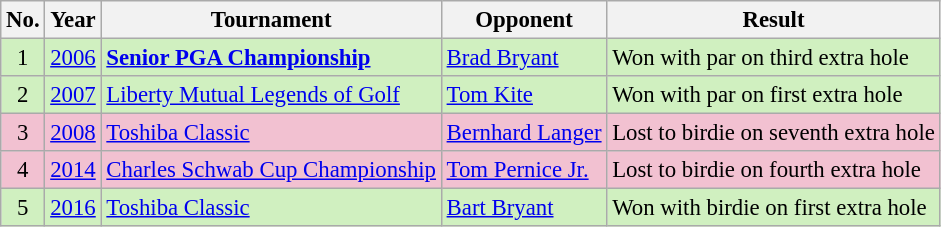<table class="wikitable" style="font-size:95%;">
<tr>
<th>No.</th>
<th>Year</th>
<th>Tournament</th>
<th>Opponent</th>
<th>Result</th>
</tr>
<tr style="background:#D0F0C0;">
<td align=center>1</td>
<td><a href='#'>2006</a></td>
<td><strong><a href='#'>Senior PGA Championship</a></strong></td>
<td> <a href='#'>Brad Bryant</a></td>
<td>Won with par on third extra hole</td>
</tr>
<tr style="background:#D0F0C0;">
<td align=center>2</td>
<td><a href='#'>2007</a></td>
<td><a href='#'>Liberty Mutual Legends of Golf</a></td>
<td> <a href='#'>Tom Kite</a></td>
<td>Won with par on first extra hole</td>
</tr>
<tr style="background:#F2C1D1;">
<td align=center>3</td>
<td><a href='#'>2008</a></td>
<td><a href='#'>Toshiba Classic</a></td>
<td> <a href='#'>Bernhard Langer</a></td>
<td>Lost to birdie on seventh extra hole</td>
</tr>
<tr style="background:#F2C1D1;">
<td align=center>4</td>
<td><a href='#'>2014</a></td>
<td><a href='#'>Charles Schwab Cup Championship</a></td>
<td> <a href='#'>Tom Pernice Jr.</a></td>
<td>Lost to birdie on fourth extra hole</td>
</tr>
<tr style="background:#D0F0C0;">
<td align=center>5</td>
<td><a href='#'>2016</a></td>
<td><a href='#'>Toshiba Classic</a></td>
<td> <a href='#'>Bart Bryant</a></td>
<td>Won with birdie on first extra hole</td>
</tr>
</table>
